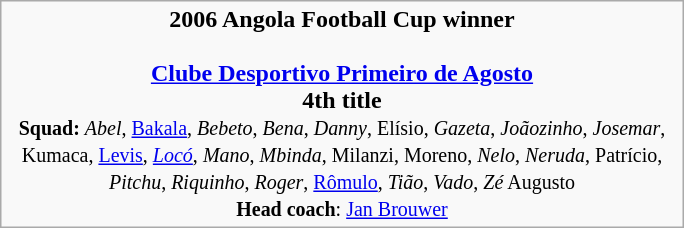<table class="wikitable" width=36% style="text-align:center; margin:auto">
<tr align=center>
<td><strong>2006 Angola Football Cup winner</strong><br><br><strong><a href='#'>Clube Desportivo Primeiro de Agosto</a></strong><br><strong>4th title</strong><br><small><strong>Squad:</strong> <em>Abel</em>, <a href='#'>Bakala</a>, <em>Bebeto</em>, <em>Bena</em>, <em>Danny</em>, Elísio, <em>Gazeta</em>, <em>Joãozinho</em>, <em>Josemar</em>, Kumaca, <a href='#'>Levis</a>, <em><a href='#'>Locó</a></em>, <em>Mano</em>, <em>Mbinda</em>, Milanzi, Moreno, <em>Nelo</em>, <em>Neruda</em>, Patrício, <em>Pitchu</em>, <em>Riquinho</em>, <em>Roger</em>, <a href='#'>Rômulo</a>, <em>Tião</em>, <em>Vado</em>, <em>Zé</em> Augusto <br><strong>Head coach</strong>: <a href='#'>Jan Brouwer</a></small></td>
</tr>
</table>
